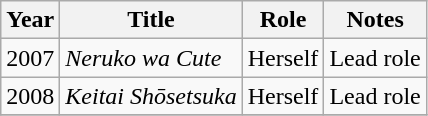<table class="wikitable sortable">
<tr>
<th>Year</th>
<th>Title</th>
<th>Role</th>
<th class="unsortable">Notes</th>
</tr>
<tr>
<td>2007</td>
<td><em>Neruko wa Cute</em></td>
<td>Herself</td>
<td>Lead role</td>
</tr>
<tr>
<td>2008</td>
<td><em>Keitai Shōsetsuka</em></td>
<td>Herself</td>
<td>Lead role</td>
</tr>
<tr>
</tr>
</table>
